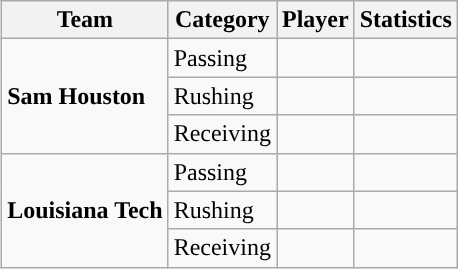<table class="wikitable" style="float: right;">
<tr>
<th>Team</th>
<th>Category</th>
<th>Player</th>
<th>Statistics</th>
</tr>
<tr>
<td rowspan=3><strong>Sam Houston</strong></td>
<td>Passing</td>
<td></td>
<td></td>
</tr>
<tr>
<td>Rushing</td>
<td></td>
<td></td>
</tr>
<tr>
<td>Receiving</td>
<td></td>
<td></td>
</tr>
<tr>
<td rowspan=3><strong>Louisiana Tech</strong></td>
<td>Passing</td>
<td></td>
<td></td>
</tr>
<tr>
<td>Rushing</td>
<td></td>
<td></td>
</tr>
<tr>
<td>Receiving</td>
<td></td>
<td></td>
</tr>
</table>
